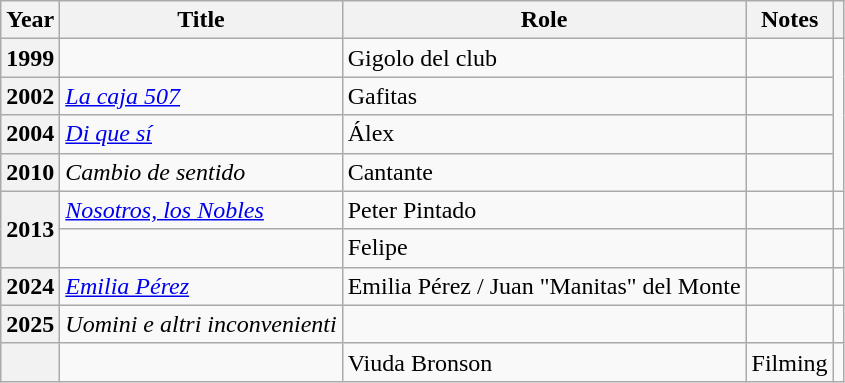<table class="wikitable plainrowheaders sortable">
<tr>
<th scope="col">Year</th>
<th scope="col">Title</th>
<th scope="col">Role</th>
<th scope="col" class="unsortable">Notes</th>
<th scope="col" class="unsortable"></th>
</tr>
<tr>
<th scope="row">1999</th>
<td><em></em></td>
<td>Gigolo del club</td>
<td></td>
</tr>
<tr>
<th scope="row">2002</th>
<td><em><a href='#'>La caja 507</a></em></td>
<td>Gafitas</td>
<td></td>
</tr>
<tr>
<th scope="row">2004</th>
<td><em><a href='#'>Di que sí</a></em></td>
<td>Álex</td>
<td></td>
</tr>
<tr>
<th scope="row">2010</th>
<td><em>Cambio de sentido</em></td>
<td>Cantante</td>
<td></td>
</tr>
<tr>
<th scope="row" rowspan="2">2013</th>
<td><em><a href='#'>Nosotros, los Nobles</a></em></td>
<td>Peter Pintado</td>
<td></td>
<td></td>
</tr>
<tr>
<td><em></em></td>
<td>Felipe</td>
<td></td>
<td></td>
</tr>
<tr>
<th scope="row">2024</th>
<td><em><a href='#'>Emilia Pérez</a></em></td>
<td>Emilia Pérez / Juan "Manitas" del Monte</td>
<td></td>
<td></td>
</tr>
<tr>
<th scope="row">2025</th>
<td><em>Uomini e altri inconvenienti</em></td>
<td></td>
<td></td>
<td></td>
</tr>
<tr>
<th scope"row"></th>
<td></td>
<td>Viuda Bronson</td>
<td>Filming</td>
<td></td>
</tr>
</table>
